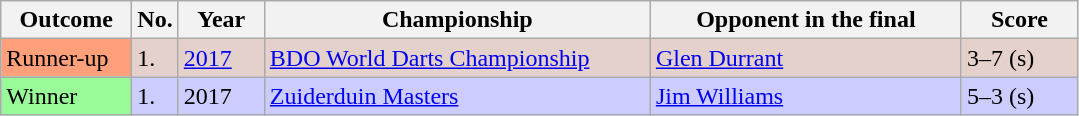<table class="wikitable">
<tr>
<th width="80">Outcome</th>
<th width="20">No.</th>
<th width="50">Year</th>
<th style="width:250px;">Championship</th>
<th style="width:200px;">Opponent in the final</th>
<th width="70">Score</th>
</tr>
<tr style="background:#e5d1cb;">
<td style="background:#ffa07a;">Runner-up</td>
<td>1.</td>
<td><a href='#'>2017</a></td>
<td><a href='#'>BDO World Darts Championship</a></td>
<td> <a href='#'>Glen Durrant</a></td>
<td>3–7 (s)</td>
</tr>
<tr style="background:#ccf;">
<td style="background:#98FB98">Winner</td>
<td>1.</td>
<td>2017</td>
<td><a href='#'>Zuiderduin Masters</a></td>
<td> <a href='#'>Jim Williams</a></td>
<td>5–3 (s)</td>
</tr>
</table>
